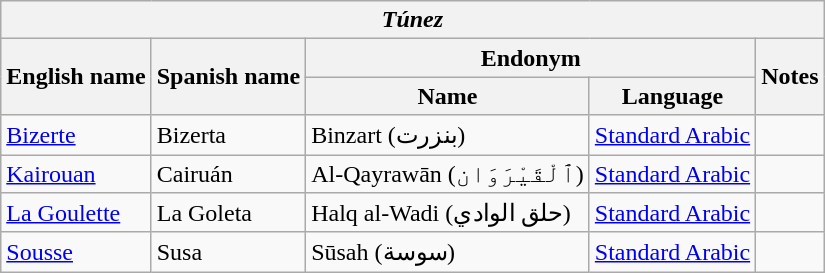<table class="wikitable sortable">
<tr>
<th colspan="5"> <em>Túnez</em></th>
</tr>
<tr>
<th rowspan="2">English name</th>
<th rowspan="2">Spanish name</th>
<th colspan="2">Endonym</th>
<th rowspan="2">Notes</th>
</tr>
<tr>
<th>Name</th>
<th>Language</th>
</tr>
<tr>
<td><a href='#'>Bizerte</a></td>
<td>Bizerta</td>
<td>Binzart (بنزرت)</td>
<td><a href='#'>Standard Arabic</a></td>
<td></td>
</tr>
<tr>
<td><a href='#'>Kairouan</a></td>
<td>Cairuán</td>
<td>Al-Qayrawān (ٱلْقَيْرَوَان)</td>
<td><a href='#'>Standard Arabic</a></td>
<td></td>
</tr>
<tr>
<td><a href='#'>La Goulette</a></td>
<td>La Goleta</td>
<td>Halq al-Wadi (حلق الوادي)</td>
<td><a href='#'>Standard Arabic</a></td>
<td></td>
</tr>
<tr>
<td><a href='#'>Sousse</a></td>
<td>Susa</td>
<td>Sūsah (سوسة)</td>
<td><a href='#'>Standard Arabic</a></td>
<td></td>
</tr>
</table>
